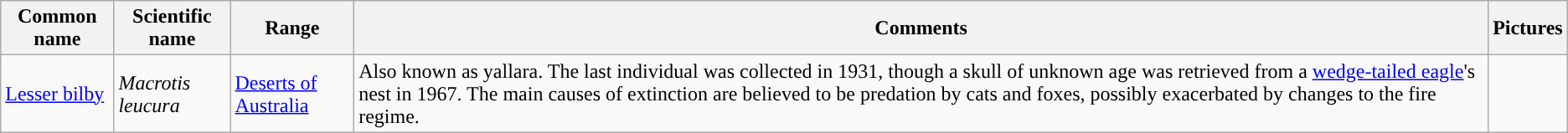<table class="wikitable">
<tr>
<th>Common name</th>
<th>Scientific name</th>
<th>Range</th>
<th class="unsortable">Comments</th>
<th class="unsortable">Pictures</th>
</tr>
<tr>
<td><a href='#'>Lesser bilby</a></td>
<td><em>Macrotis leucura</em></td>
<td><a href='#'>Deserts of Australia</a></td>
<td>Also known as yallara. The last individual was collected in 1931, though a skull of unknown age was retrieved from a <a href='#'>wedge-tailed eagle</a>'s nest in 1967. The main causes of extinction are believed to be predation by cats and foxes, possibly exacerbated by changes to the fire regime.</td>
<td></td>
</tr>
</table>
